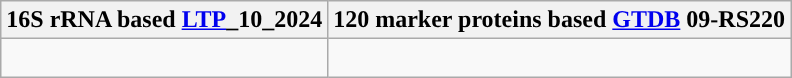<table class="wikitable">
<tr>
<th colspan=1>16S rRNA based <a href='#'>LTP</a>_10_2024</th>
<th colspan=1>120 marker proteins based <a href='#'>GTDB</a> 09-RS220</th>
</tr>
<tr>
<td style="vertical-align:top"><br></td>
<td><br></td>
</tr>
</table>
